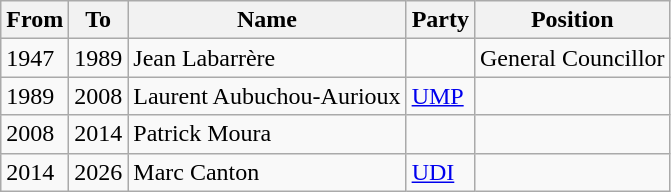<table class="wikitable">
<tr>
<th>From</th>
<th>To</th>
<th>Name</th>
<th>Party</th>
<th>Position</th>
</tr>
<tr>
<td>1947</td>
<td>1989</td>
<td>Jean Labarrère</td>
<td></td>
<td>General Councillor</td>
</tr>
<tr>
<td>1989</td>
<td>2008</td>
<td>Laurent Aubuchou-Aurioux</td>
<td><a href='#'>UMP</a></td>
<td></td>
</tr>
<tr>
<td>2008</td>
<td>2014</td>
<td>Patrick Moura</td>
<td></td>
<td></td>
</tr>
<tr>
<td>2014</td>
<td>2026</td>
<td>Marc Canton</td>
<td><a href='#'>UDI</a></td>
<td></td>
</tr>
</table>
